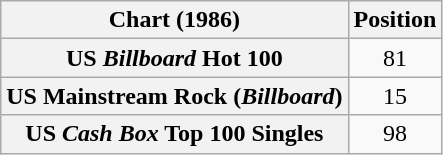<table class="wikitable sortable plainrowheaders" style="text-align:center">
<tr>
<th scope="col">Chart (1986)</th>
<th scope="col">Position</th>
</tr>
<tr>
<th scope="row">US <em>Billboard</em> Hot 100</th>
<td>81</td>
</tr>
<tr>
<th scope="row">US Mainstream Rock (<em>Billboard</em>)</th>
<td>15</td>
</tr>
<tr>
<th scope="row">US <em>Cash Box</em> Top 100 Singles</th>
<td>98</td>
</tr>
</table>
